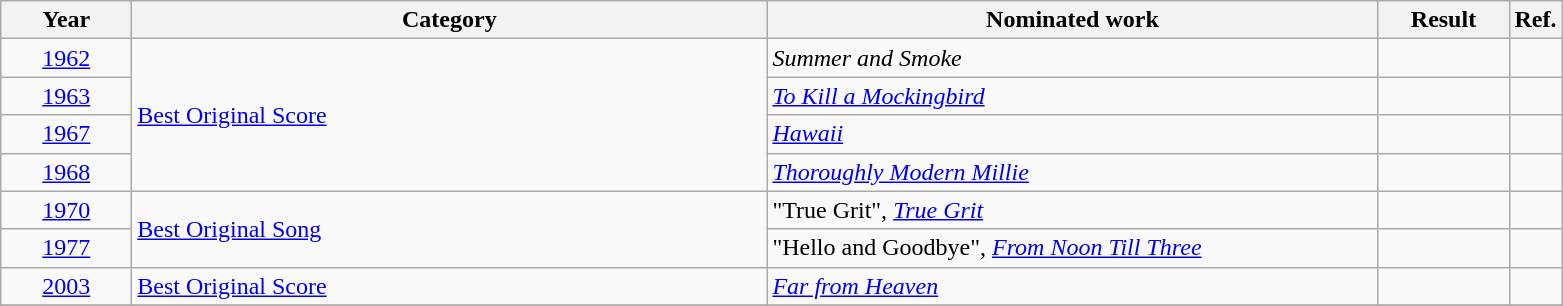<table class=wikitable>
<tr>
<th scope="col" style="width:5em;">Year</th>
<th scope="col" style="width:26em;">Category</th>
<th scope="col" style="width:25em;">Nominated work</th>
<th scope="col" style="width:5em;">Result</th>
<th>Ref.</th>
</tr>
<tr>
<td style="text-align:center;"><a href='#'>1962</a></td>
<td rowspan=4><a href='#'>Best Original Score</a></td>
<td><em>Summer and Smoke</em></td>
<td></td>
<td></td>
</tr>
<tr>
<td style="text-align:center;"><a href='#'>1963</a></td>
<td><em><a href='#'>To Kill a Mockingbird</a></em></td>
<td></td>
<td></td>
</tr>
<tr>
<td style="text-align:center;"><a href='#'>1967</a></td>
<td><em><a href='#'>Hawaii</a></em></td>
<td></td>
<td></td>
</tr>
<tr>
<td style="text-align:center;"><a href='#'>1968</a></td>
<td><em><a href='#'>Thoroughly Modern Millie</a></em></td>
<td></td>
<td></td>
</tr>
<tr>
<td style="text-align:center;"><a href='#'>1970</a></td>
<td rowspan=2><a href='#'>Best Original Song</a></td>
<td>"True Grit", <em><a href='#'>True Grit</a></em></td>
<td></td>
<td></td>
</tr>
<tr>
<td style="text-align:center;"><a href='#'>1977</a></td>
<td>"Hello and Goodbye", <em><a href='#'>From Noon Till Three</a></em></td>
<td></td>
</tr>
<tr>
<td style="text-align:center;"><a href='#'>2003</a></td>
<td><a href='#'>Best Original Score</a></td>
<td><em><a href='#'>Far from Heaven</a></em></td>
<td></td>
<td></td>
</tr>
<tr>
</tr>
</table>
